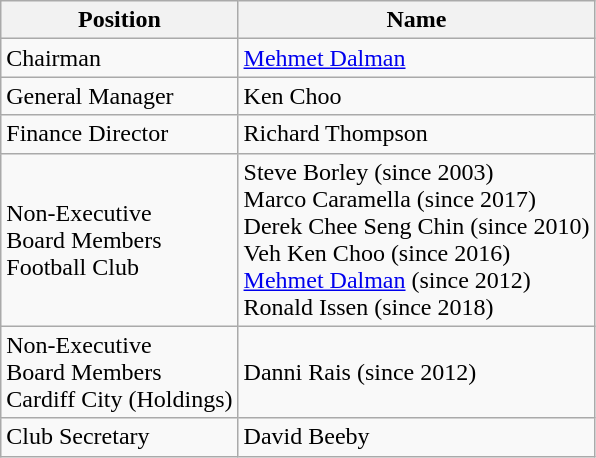<table class="wikitable" style="text-align: left">
<tr>
<th>Position</th>
<th>Name</th>
</tr>
<tr>
<td>Chairman</td>
<td> <a href='#'>Mehmet Dalman</a></td>
</tr>
<tr>
<td>General Manager</td>
<td> Ken Choo</td>
</tr>
<tr>
<td>Finance Director</td>
<td> Richard Thompson</td>
</tr>
<tr>
<td>Non-Executive<br>Board Members<br>Football Club</td>
<td> Steve Borley (since 2003)<br>  Marco Caramella (since 2017) <br> Derek Chee Seng Chin (since 2010)<br> Veh Ken Choo (since 2016)<br> <a href='#'>Mehmet Dalman</a> (since 2012)<br>  Ronald Issen (since 2018)</td>
</tr>
<tr>
<td>Non-Executive<br>Board Members<br>Cardiff City (Holdings)</td>
<td> Danni Rais (since 2012)</td>
</tr>
<tr>
<td>Club Secretary</td>
<td> David Beeby</td>
</tr>
</table>
